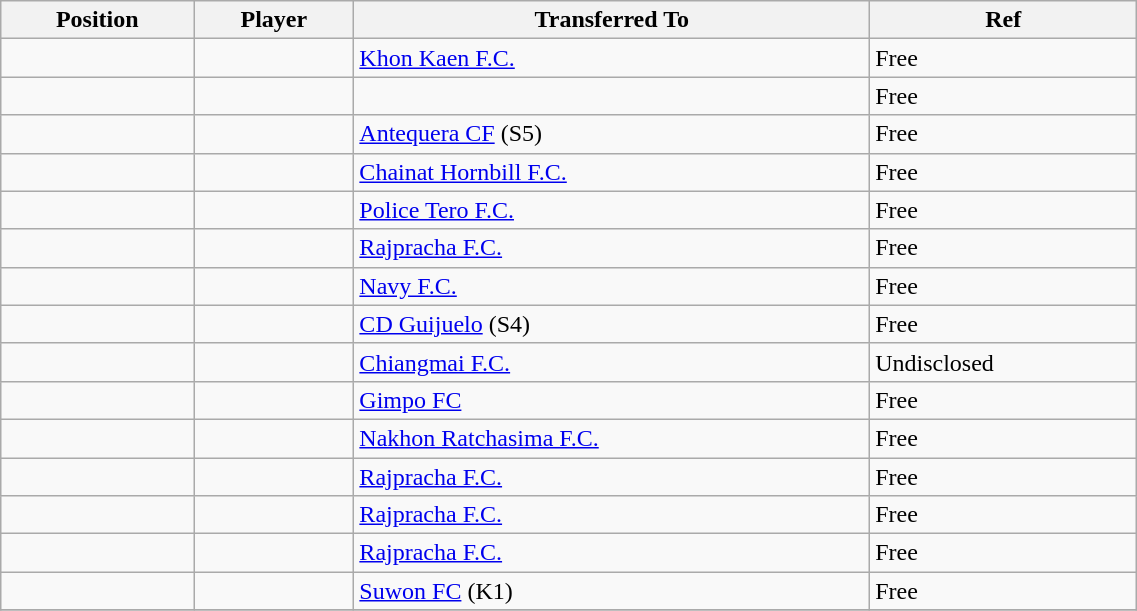<table class="wikitable sortable" style="width:60%; text-align:center; font-size:100%; text-align:left;">
<tr>
<th>Position</th>
<th>Player</th>
<th>Transferred To</th>
<th>Ref</th>
</tr>
<tr>
<td></td>
<td></td>
<td> <a href='#'>Khon Kaen F.C.</a></td>
<td>Free</td>
</tr>
<tr>
<td></td>
<td></td>
<td></td>
<td>Free</td>
</tr>
<tr>
<td></td>
<td></td>
<td> <a href='#'>Antequera CF</a> (S5)</td>
<td>Free</td>
</tr>
<tr>
<td></td>
<td></td>
<td> <a href='#'>Chainat Hornbill F.C.</a></td>
<td>Free</td>
</tr>
<tr>
<td></td>
<td></td>
<td> <a href='#'>Police Tero F.C.</a></td>
<td>Free</td>
</tr>
<tr>
<td></td>
<td></td>
<td> <a href='#'>Rajpracha F.C.</a></td>
<td>Free</td>
</tr>
<tr>
<td></td>
<td></td>
<td> <a href='#'>Navy F.C.</a></td>
<td>Free</td>
</tr>
<tr>
<td></td>
<td></td>
<td> <a href='#'>CD Guijuelo</a> (S4)</td>
<td>Free</td>
</tr>
<tr>
<td></td>
<td></td>
<td> <a href='#'>Chiangmai F.C.</a></td>
<td>Undisclosed </td>
</tr>
<tr>
<td></td>
<td></td>
<td> <a href='#'>Gimpo FC</a></td>
<td>Free</td>
</tr>
<tr>
<td></td>
<td></td>
<td> <a href='#'>Nakhon Ratchasima F.C.</a></td>
<td>Free</td>
</tr>
<tr>
<td></td>
<td></td>
<td> <a href='#'>Rajpracha F.C.</a></td>
<td>Free</td>
</tr>
<tr>
<td></td>
<td></td>
<td> <a href='#'>Rajpracha F.C.</a></td>
<td>Free</td>
</tr>
<tr>
<td></td>
<td></td>
<td> <a href='#'>Rajpracha F.C.</a></td>
<td>Free</td>
</tr>
<tr>
<td></td>
<td></td>
<td> <a href='#'>Suwon FC</a> (K1)</td>
<td>Free </td>
</tr>
<tr>
</tr>
</table>
